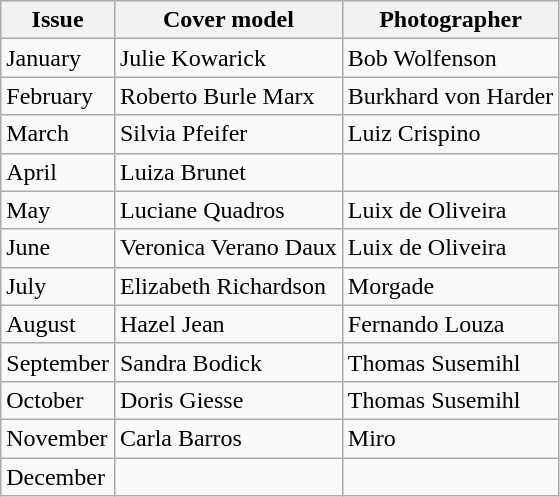<table class="wikitable">
<tr>
<th>Issue</th>
<th>Cover model</th>
<th>Photographer</th>
</tr>
<tr>
<td>January</td>
<td>Julie Kowarick</td>
<td>Bob Wolfenson</td>
</tr>
<tr>
<td>February</td>
<td>Roberto Burle Marx</td>
<td>Burkhard von Harder</td>
</tr>
<tr>
<td>March</td>
<td>Silvia Pfeifer</td>
<td>Luiz Crispino</td>
</tr>
<tr>
<td>April</td>
<td>Luiza Brunet</td>
<td></td>
</tr>
<tr>
<td>May</td>
<td>Luciane Quadros</td>
<td>Luix de Oliveira</td>
</tr>
<tr>
<td>June</td>
<td>Veronica Verano Daux</td>
<td>Luix de Oliveira</td>
</tr>
<tr>
<td>July</td>
<td>Elizabeth Richardson</td>
<td>Morgade</td>
</tr>
<tr>
<td>August</td>
<td>Hazel Jean</td>
<td>Fernando Louza</td>
</tr>
<tr>
<td>September</td>
<td>Sandra Bodick</td>
<td>Thomas Susemihl</td>
</tr>
<tr>
<td>October</td>
<td>Doris Giesse</td>
<td>Thomas Susemihl</td>
</tr>
<tr>
<td>November</td>
<td>Carla Barros</td>
<td>Miro</td>
</tr>
<tr>
<td>December</td>
<td></td>
<td></td>
</tr>
</table>
